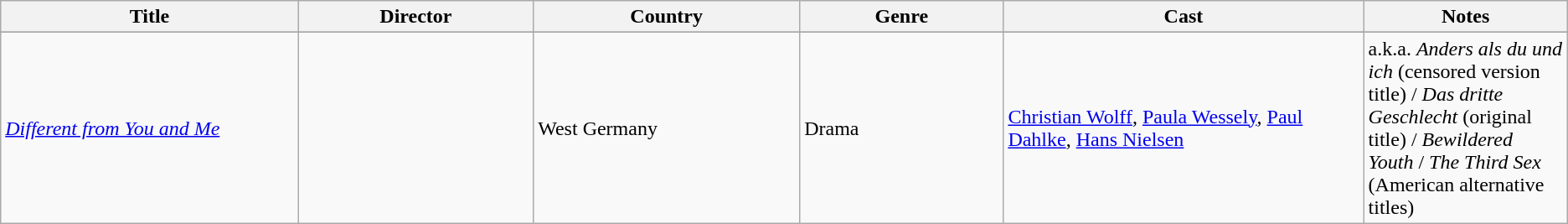<table class="wikitable sortable">
<tr>
<th width="19%">Title</th>
<th width="15%">Director</th>
<th width="17%">Country</th>
<th width="13%">Genre</th>
<th width="23%">Cast</th>
<th width="46%">Notes</th>
</tr>
<tr valign="top">
</tr>
<tr>
<td><em><a href='#'>Different from You and Me</a></em></td>
<td></td>
<td>West Germany</td>
<td>Drama</td>
<td><a href='#'>Christian Wolff</a>, <a href='#'>Paula Wessely</a>, <a href='#'>Paul Dahlke</a>, <a href='#'>Hans Nielsen</a></td>
<td>a.k.a. <em>Anders als du und ich</em> (censored version title) / <em>Das dritte Geschlecht</em> (original title) / <em>Bewildered Youth</em> /<em> The Third Sex</em> (American alternative titles)</td>
</tr>
</table>
